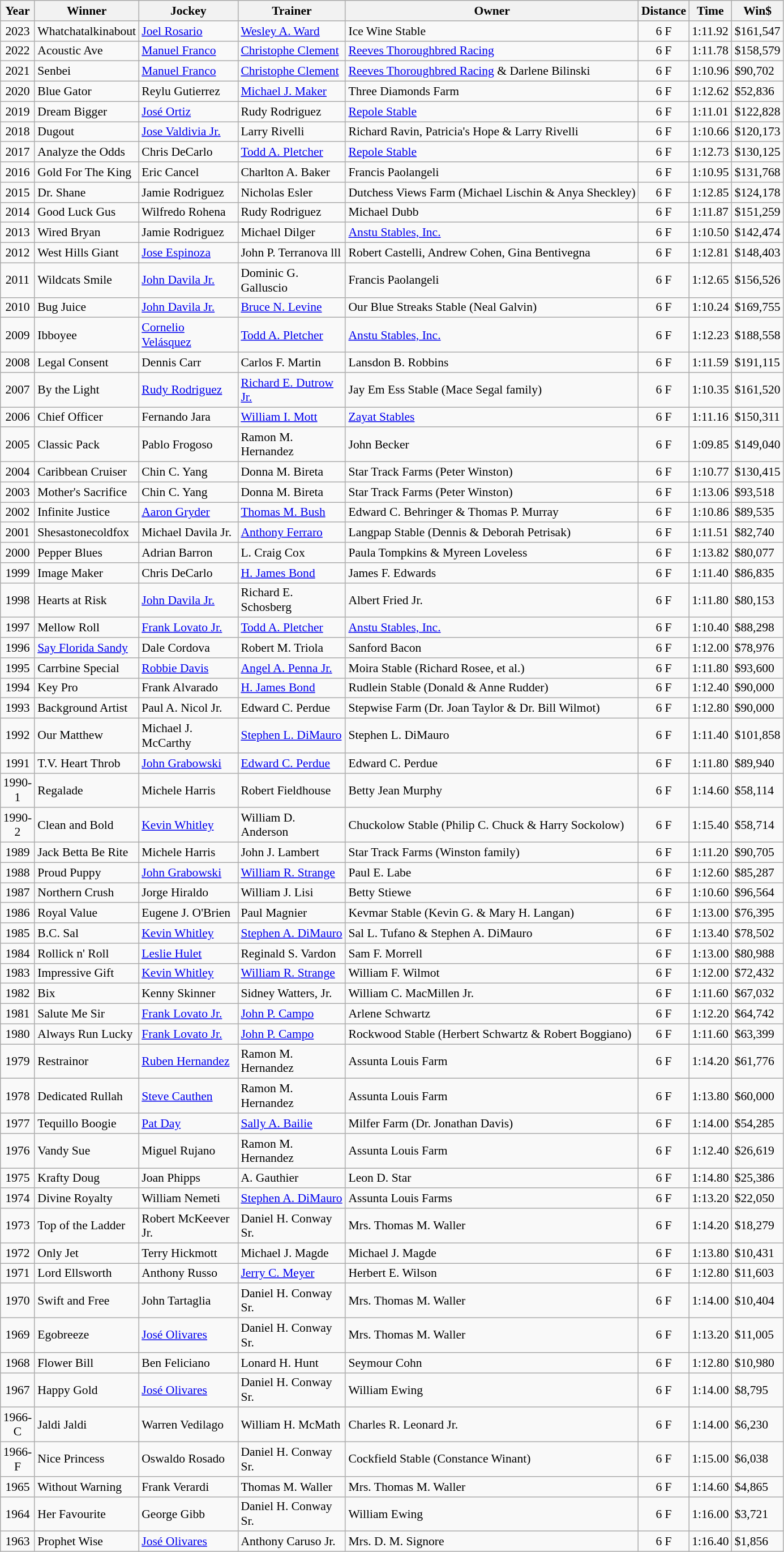<table class="wikitable sortable" style="font-size:90%">
<tr>
<th style="width:30px">Year</th>
<th style="width:100px">Winner</th>
<th style="width:110px">Jockey</th>
<th style="width:120px">Trainer</th>
<th>Owner</th>
<th style="width:25px">Distance</th>
<th style="width:25px">Time</th>
<th style="width:25px">Win$</th>
</tr>
<tr>
<td align="center">2023</td>
<td>Whatchatalkinabout</td>
<td><a href='#'>Joel Rosario</a></td>
<td><a href='#'>Wesley A. Ward</a></td>
<td>Ice Wine Stable</td>
<td align="center">6 F</td>
<td>1:11.92</td>
<td>$161,547</td>
</tr>
<tr>
<td align="center">2022</td>
<td>Acoustic Ave</td>
<td><a href='#'>Manuel Franco</a></td>
<td><a href='#'>Christophe Clement</a></td>
<td><a href='#'>Reeves Thoroughbred Racing</a></td>
<td align="center">6 F</td>
<td>1:11.78</td>
<td>$158,579</td>
</tr>
<tr>
<td align="center">2021</td>
<td>Senbei</td>
<td><a href='#'>Manuel Franco</a></td>
<td><a href='#'>Christophe Clement</a></td>
<td><a href='#'>Reeves Thoroughbred Racing</a> & Darlene Bilinski</td>
<td align="center">6 F</td>
<td>1:10.96</td>
<td>$90,702</td>
</tr>
<tr>
<td align="center">2020</td>
<td>Blue Gator</td>
<td>Reylu Gutierrez</td>
<td><a href='#'>Michael J. Maker</a></td>
<td>Three Diamonds Farm</td>
<td align="center">6 F</td>
<td>1:12.62</td>
<td>$52,836</td>
</tr>
<tr>
<td align="center">2019</td>
<td>Dream Bigger</td>
<td><a href='#'>José Ortiz</a></td>
<td>Rudy Rodriguez</td>
<td><a href='#'>Repole Stable</a></td>
<td align="center">6 F</td>
<td>1:11.01</td>
<td>$122,828</td>
</tr>
<tr>
<td align="center">2018</td>
<td>Dugout</td>
<td><a href='#'>Jose Valdivia Jr.</a></td>
<td>Larry Rivelli</td>
<td>Richard Ravin, Patricia's Hope & Larry Rivelli</td>
<td align="center">6 F</td>
<td>1:10.66</td>
<td>$120,173</td>
</tr>
<tr>
<td align="center">2017</td>
<td>Analyze the Odds</td>
<td>Chris DeCarlo</td>
<td><a href='#'>Todd A. Pletcher</a></td>
<td><a href='#'>Repole Stable</a></td>
<td align="center">6 F</td>
<td>1:12.73</td>
<td>$130,125</td>
</tr>
<tr>
<td align="center">2016</td>
<td>Gold For The King</td>
<td>Eric Cancel</td>
<td>Charlton A. Baker</td>
<td>Francis Paolangeli</td>
<td align="center">6 F</td>
<td>1:10.95</td>
<td>$131,768</td>
</tr>
<tr>
<td align="center">2015</td>
<td>Dr. Shane</td>
<td>Jamie Rodriguez</td>
<td>Nicholas Esler</td>
<td>Dutchess Views Farm (Michael Lischin & Anya Sheckley)</td>
<td align="center">6 F</td>
<td>1:12.85</td>
<td>$124,178</td>
</tr>
<tr>
<td align="center">2014</td>
<td>Good Luck Gus</td>
<td>Wilfredo Rohena</td>
<td>Rudy Rodriguez</td>
<td>Michael Dubb</td>
<td align="center">6 F</td>
<td>1:11.87</td>
<td>$151,259</td>
</tr>
<tr>
<td align="center">2013</td>
<td>Wired Bryan</td>
<td>Jamie Rodriguez</td>
<td>Michael Dilger</td>
<td><a href='#'>Anstu Stables, Inc.</a></td>
<td align="center">6 F</td>
<td>1:10.50</td>
<td>$142,474</td>
</tr>
<tr>
<td align="center">2012</td>
<td>West Hills Giant</td>
<td><a href='#'>Jose Espinoza</a></td>
<td>John P. Terranova lll</td>
<td>Robert Castelli, Andrew Cohen, Gina Bentivegna</td>
<td align="center">6 F</td>
<td>1:12.81</td>
<td>$148,403</td>
</tr>
<tr>
<td align="center">2011</td>
<td>Wildcats Smile</td>
<td><a href='#'>John Davila Jr.</a></td>
<td>Dominic G. Galluscio</td>
<td>Francis Paolangeli</td>
<td align="center">6 F</td>
<td>1:12.65</td>
<td>$156,526</td>
</tr>
<tr>
<td align="center">2010</td>
<td>Bug Juice</td>
<td><a href='#'>John Davila Jr.</a></td>
<td><a href='#'>Bruce N. Levine</a></td>
<td>Our Blue Streaks Stable (Neal Galvin)</td>
<td align="center">6 F</td>
<td>1:10.24</td>
<td>$169,755</td>
</tr>
<tr>
<td align="center">2009</td>
<td>Ibboyee</td>
<td><a href='#'>Cornelio Velásquez</a></td>
<td><a href='#'>Todd A. Pletcher</a></td>
<td><a href='#'>Anstu Stables, Inc.</a></td>
<td align="center">6 F</td>
<td>1:12.23</td>
<td>$188,558</td>
</tr>
<tr>
<td align="center">2008</td>
<td>Legal Consent</td>
<td>Dennis Carr</td>
<td>Carlos F. Martin</td>
<td>Lansdon B. Robbins</td>
<td align="center">6 F</td>
<td>1:11.59</td>
<td>$191,115</td>
</tr>
<tr>
<td align="center">2007</td>
<td>By the Light</td>
<td><a href='#'>Rudy Rodriguez</a></td>
<td><a href='#'>Richard E. Dutrow Jr.</a></td>
<td>Jay Em Ess Stable (Mace Segal family)</td>
<td align="center">6 F</td>
<td>1:10.35</td>
<td>$161,520</td>
</tr>
<tr>
<td align="center">2006</td>
<td>Chief Officer</td>
<td>Fernando Jara</td>
<td><a href='#'>William I. Mott</a></td>
<td><a href='#'>Zayat Stables</a></td>
<td align="center">6 F</td>
<td>1:11.16</td>
<td>$150,311</td>
</tr>
<tr>
<td align="center">2005</td>
<td>Classic Pack</td>
<td>Pablo Frogoso</td>
<td>Ramon M. Hernandez</td>
<td>John Becker</td>
<td align="center">6 F</td>
<td>1:09.85</td>
<td>$149,040</td>
</tr>
<tr>
<td align="center">2004</td>
<td>Caribbean Cruiser</td>
<td>Chin C. Yang</td>
<td>Donna M. Bireta</td>
<td>Star Track Farms (Peter Winston)</td>
<td align="center">6 F</td>
<td>1:10.77</td>
<td>$130,415</td>
</tr>
<tr>
<td align="center">2003</td>
<td>Mother's Sacrifice</td>
<td>Chin C. Yang</td>
<td>Donna M. Bireta</td>
<td>Star Track Farms (Peter Winston)</td>
<td align="center">6 F</td>
<td>1:13.06</td>
<td>$93,518</td>
</tr>
<tr>
<td align="center">2002</td>
<td>Infinite Justice</td>
<td><a href='#'>Aaron Gryder</a></td>
<td><a href='#'>Thomas M. Bush</a></td>
<td>Edward C. Behringer & Thomas P. Murray</td>
<td align="center">6 F</td>
<td>1:10.86</td>
<td>$89,535</td>
</tr>
<tr>
<td align="center">2001</td>
<td>Shesastonecoldfox</td>
<td>Michael Davila Jr.</td>
<td><a href='#'>Anthony Ferraro</a></td>
<td>Langpap Stable (Dennis & Deborah Petrisak)</td>
<td align="center">6 F</td>
<td>1:11.51</td>
<td>$82,740</td>
</tr>
<tr>
<td align="center">2000</td>
<td>Pepper Blues</td>
<td>Adrian Barron</td>
<td>L. Craig Cox</td>
<td>Paula Tompkins & Myreen Loveless</td>
<td align="center">6 F</td>
<td>1:13.82</td>
<td>$80,077</td>
</tr>
<tr>
<td align="center">1999</td>
<td>Image Maker</td>
<td>Chris DeCarlo</td>
<td><a href='#'>H. James Bond</a></td>
<td>James F. Edwards</td>
<td align="center">6 F</td>
<td>1:11.40</td>
<td>$86,835</td>
</tr>
<tr>
<td align="center">1998</td>
<td>Hearts at Risk</td>
<td><a href='#'>John Davila Jr.</a></td>
<td>Richard E. Schosberg</td>
<td>Albert Fried Jr.</td>
<td align="center">6 F</td>
<td>1:11.80</td>
<td>$80,153</td>
</tr>
<tr>
<td align="center">1997</td>
<td>Mellow Roll</td>
<td><a href='#'>Frank Lovato Jr.</a></td>
<td><a href='#'>Todd A. Pletcher</a></td>
<td><a href='#'>Anstu Stables, Inc.</a></td>
<td align="center">6 F</td>
<td>1:10.40</td>
<td>$88,298</td>
</tr>
<tr>
<td align="center">1996</td>
<td><a href='#'>Say Florida Sandy</a></td>
<td>Dale Cordova</td>
<td>Robert M. Triola</td>
<td>Sanford Bacon</td>
<td align="center">6 F</td>
<td>1:12.00</td>
<td>$78,976</td>
</tr>
<tr>
<td align="center">1995</td>
<td>Carrbine Special</td>
<td><a href='#'>Robbie Davis</a></td>
<td><a href='#'>Angel A. Penna Jr.</a></td>
<td>Moira Stable (Richard Rosee, et al.)</td>
<td align="center">6 F</td>
<td>1:11.80</td>
<td>$93,600</td>
</tr>
<tr>
<td align="center">1994</td>
<td>Key Pro</td>
<td>Frank Alvarado</td>
<td><a href='#'>H. James Bond</a></td>
<td>Rudlein Stable (Donald & Anne Rudder)</td>
<td align="center">6 F</td>
<td>1:12.40</td>
<td>$90,000</td>
</tr>
<tr>
<td align="center">1993</td>
<td>Background Artist</td>
<td>Paul A. Nicol Jr.</td>
<td>Edward C. Perdue</td>
<td>Stepwise Farm (Dr. Joan Taylor & Dr. Bill Wilmot)</td>
<td align="center">6 F</td>
<td>1:12.80</td>
<td>$90,000</td>
</tr>
<tr>
<td align="center">1992</td>
<td>Our Matthew</td>
<td>Michael J. McCarthy</td>
<td><a href='#'>Stephen L. DiMauro</a></td>
<td>Stephen L. DiMauro</td>
<td align="center">6 F</td>
<td>1:11.40</td>
<td>$101,858</td>
</tr>
<tr>
<td align="center">1991</td>
<td>T.V. Heart Throb</td>
<td><a href='#'>John Grabowski</a></td>
<td><a href='#'>Edward C. Perdue</a></td>
<td>Edward C. Perdue</td>
<td align="center">6 F</td>
<td>1:11.80</td>
<td>$89,940</td>
</tr>
<tr>
<td align="center">1990-1</td>
<td>Regalade</td>
<td>Michele Harris</td>
<td>Robert Fieldhouse</td>
<td>Betty Jean Murphy</td>
<td align="center">6 F</td>
<td>1:14.60</td>
<td>$58,114</td>
</tr>
<tr>
<td align="center">1990-2</td>
<td>Clean and Bold</td>
<td><a href='#'>Kevin Whitley</a></td>
<td>William D. Anderson</td>
<td>Chuckolow Stable (Philip C. Chuck & Harry Sockolow)</td>
<td align="center">6 F</td>
<td>1:15.40</td>
<td>$58,714</td>
</tr>
<tr>
<td align="center">1989</td>
<td>Jack Betta Be Rite</td>
<td>Michele Harris</td>
<td>John J. Lambert</td>
<td>Star Track Farms (Winston family)</td>
<td align="center">6 F</td>
<td>1:11.20</td>
<td>$90,705</td>
</tr>
<tr>
<td align="center">1988</td>
<td>Proud Puppy</td>
<td><a href='#'>John Grabowski</a></td>
<td><a href='#'>William R. Strange</a></td>
<td>Paul E. Labe</td>
<td align="center">6 F</td>
<td>1:12.60</td>
<td>$85,287</td>
</tr>
<tr>
<td align="center">1987</td>
<td>Northern Crush</td>
<td>Jorge Hiraldo</td>
<td>William J. Lisi</td>
<td>Betty Stiewe</td>
<td align="center">6 F</td>
<td>1:10.60</td>
<td>$96,564</td>
</tr>
<tr>
<td align="center">1986</td>
<td>Royal Value</td>
<td>Eugene J. O'Brien</td>
<td>Paul Magnier</td>
<td>Kevmar Stable (Kevin G. & Mary H. Langan)</td>
<td align="center">6 F</td>
<td>1:13.00</td>
<td>$76,395</td>
</tr>
<tr>
<td align="center">1985</td>
<td>B.C. Sal</td>
<td><a href='#'>Kevin Whitley</a></td>
<td><a href='#'>Stephen A. DiMauro</a></td>
<td>Sal L. Tufano & Stephen A. DiMauro</td>
<td align="center">6 F</td>
<td>1:13.40</td>
<td>$78,502</td>
</tr>
<tr>
<td align="center">1984</td>
<td>Rollick n' Roll</td>
<td><a href='#'>Leslie Hulet</a></td>
<td>Reginald S. Vardon</td>
<td>Sam F. Morrell</td>
<td align="center">6 F</td>
<td>1:13.00</td>
<td>$80,988</td>
</tr>
<tr>
<td align="center">1983</td>
<td>Impressive Gift</td>
<td><a href='#'>Kevin Whitley</a></td>
<td><a href='#'>William R. Strange</a></td>
<td>William F. Wilmot</td>
<td align="center">6 F</td>
<td>1:12.00</td>
<td>$72,432</td>
</tr>
<tr>
<td align="center">1982</td>
<td>Bix</td>
<td>Kenny Skinner</td>
<td>Sidney Watters, Jr.</td>
<td>William C. MacMillen Jr.</td>
<td align="center">6 F</td>
<td>1:11.60</td>
<td>$67,032</td>
</tr>
<tr>
<td align="center">1981</td>
<td>Salute Me Sir</td>
<td><a href='#'>Frank Lovato Jr.</a></td>
<td><a href='#'>John P. Campo</a></td>
<td>Arlene Schwartz</td>
<td align="center">6 F</td>
<td>1:12.20</td>
<td>$64,742</td>
</tr>
<tr>
<td align="center">1980</td>
<td>Always Run Lucky</td>
<td><a href='#'>Frank Lovato Jr.</a></td>
<td><a href='#'>John P. Campo</a></td>
<td>Rockwood Stable (Herbert Schwartz & Robert Boggiano)</td>
<td align="center">6 F</td>
<td>1:11.60</td>
<td>$63,399</td>
</tr>
<tr>
<td align="center">1979</td>
<td>Restrainor</td>
<td><a href='#'>Ruben Hernandez</a></td>
<td>Ramon M. Hernandez</td>
<td>Assunta Louis Farm</td>
<td align="center">6 F</td>
<td>1:14.20</td>
<td>$61,776</td>
</tr>
<tr>
<td align="center">1978</td>
<td>Dedicated Rullah</td>
<td><a href='#'>Steve Cauthen</a></td>
<td>Ramon M. Hernandez</td>
<td>Assunta Louis Farm</td>
<td align="center">6 F</td>
<td>1:13.80</td>
<td>$60,000</td>
</tr>
<tr>
<td align="center">1977</td>
<td>Tequillo Boogie</td>
<td><a href='#'>Pat Day</a></td>
<td><a href='#'>Sally A. Bailie</a></td>
<td>Milfer Farm (Dr. Jonathan Davis)</td>
<td align="center">6 F</td>
<td>1:14.00</td>
<td>$54,285</td>
</tr>
<tr>
<td align="center">1976</td>
<td>Vandy Sue</td>
<td>Miguel Rujano</td>
<td>Ramon M. Hernandez</td>
<td>Assunta Louis Farm</td>
<td align="center">6 F</td>
<td>1:12.40</td>
<td>$26,619</td>
</tr>
<tr>
<td align="center">1975</td>
<td>Krafty Doug</td>
<td>Joan Phipps</td>
<td>A. Gauthier</td>
<td>Leon D. Star</td>
<td align="center">6 F</td>
<td>1:14.80</td>
<td>$25,386</td>
</tr>
<tr>
<td align="center">1974</td>
<td>Divine Royalty</td>
<td>William Nemeti</td>
<td><a href='#'>Stephen A. DiMauro</a></td>
<td>Assunta Louis Farms</td>
<td align="center">6 F</td>
<td>1:13.20</td>
<td>$22,050</td>
</tr>
<tr>
<td align="center">1973</td>
<td>Top of the Ladder</td>
<td>Robert McKeever Jr.</td>
<td>Daniel H. Conway Sr.</td>
<td>Mrs. Thomas M. Waller</td>
<td align="center">6 F</td>
<td>1:14.20</td>
<td>$18,279</td>
</tr>
<tr>
<td align="center">1972</td>
<td>Only Jet</td>
<td>Terry Hickmott</td>
<td>Michael J. Magde</td>
<td>Michael J. Magde</td>
<td align="center">6 F</td>
<td>1:13.80</td>
<td>$10,431</td>
</tr>
<tr>
<td align="center">1971</td>
<td>Lord Ellsworth</td>
<td>Anthony Russo</td>
<td><a href='#'>Jerry C. Meyer</a></td>
<td>Herbert E. Wilson</td>
<td align="center">6 F</td>
<td>1:12.80</td>
<td>$11,603</td>
</tr>
<tr>
<td align="center">1970</td>
<td>Swift and Free</td>
<td>John Tartaglia</td>
<td>Daniel H. Conway Sr.</td>
<td>Mrs. Thomas M. Waller</td>
<td align="center">6 F</td>
<td>1:14.00</td>
<td>$10,404</td>
</tr>
<tr>
<td align="center">1969</td>
<td>Egobreeze</td>
<td><a href='#'>José Olivares</a></td>
<td>Daniel H. Conway Sr.</td>
<td>Mrs. Thomas M. Waller</td>
<td align="center">6 F</td>
<td>1:13.20</td>
<td>$11,005</td>
</tr>
<tr>
<td align="center">1968</td>
<td>Flower Bill</td>
<td>Ben Feliciano</td>
<td>Lonard H. Hunt</td>
<td>Seymour Cohn</td>
<td align="center">6 F</td>
<td>1:12.80</td>
<td>$10,980</td>
</tr>
<tr>
<td align="center">1967</td>
<td>Happy Gold</td>
<td><a href='#'>José Olivares</a></td>
<td>Daniel H. Conway Sr.</td>
<td>William Ewing</td>
<td align="center">6 F</td>
<td>1:14.00</td>
<td>$8,795</td>
</tr>
<tr>
<td align="center">1966-C</td>
<td>Jaldi Jaldi</td>
<td>Warren Vedilago</td>
<td>William H. McMath</td>
<td>Charles R. Leonard Jr.</td>
<td align="center">6 F</td>
<td>1:14.00</td>
<td>$6,230</td>
</tr>
<tr>
<td align="center">1966-F</td>
<td>Nice Princess</td>
<td>Oswaldo Rosado</td>
<td>Daniel H. Conway Sr.</td>
<td>Cockfield Stable (Constance Winant)</td>
<td align="center">6 F</td>
<td>1:15.00</td>
<td>$6,038</td>
</tr>
<tr>
<td align="center">1965</td>
<td>Without Warning</td>
<td>Frank Verardi</td>
<td>Thomas M. Waller</td>
<td>Mrs. Thomas M. Waller</td>
<td align="center">6 F</td>
<td>1:14.60</td>
<td>$4,865</td>
</tr>
<tr>
<td align="center">1964</td>
<td>Her Favourite</td>
<td>George Gibb</td>
<td>Daniel H. Conway Sr.</td>
<td>William Ewing</td>
<td align="center">6 F</td>
<td>1:16.00</td>
<td>$3,721</td>
</tr>
<tr>
<td align="center">1963</td>
<td>Prophet Wise</td>
<td><a href='#'>José Olivares</a></td>
<td>Anthony Caruso Jr.</td>
<td>Mrs. D. M. Signore</td>
<td align="center">6 F</td>
<td>1:16.40</td>
<td>$1,856</td>
</tr>
</table>
